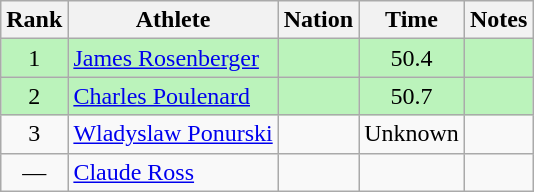<table class="wikitable sortable" style="text-align:center">
<tr>
<th>Rank</th>
<th>Athlete</th>
<th>Nation</th>
<th>Time</th>
<th>Notes</th>
</tr>
<tr bgcolor=bbf3bb>
<td>1</td>
<td align=left><a href='#'>James Rosenberger</a></td>
<td align=left></td>
<td>50.4</td>
<td></td>
</tr>
<tr bgcolor=bbf3bb>
<td>2</td>
<td align=left><a href='#'>Charles Poulenard</a></td>
<td align=left></td>
<td>50.7</td>
<td></td>
</tr>
<tr>
<td>3</td>
<td align=left><a href='#'>Wladyslaw Ponurski</a></td>
<td align=left></td>
<td>Unknown</td>
<td></td>
</tr>
<tr>
<td data-sort-value=4>—</td>
<td align=left><a href='#'>Claude Ross</a></td>
<td align=left></td>
<td></td>
<td></td>
</tr>
</table>
